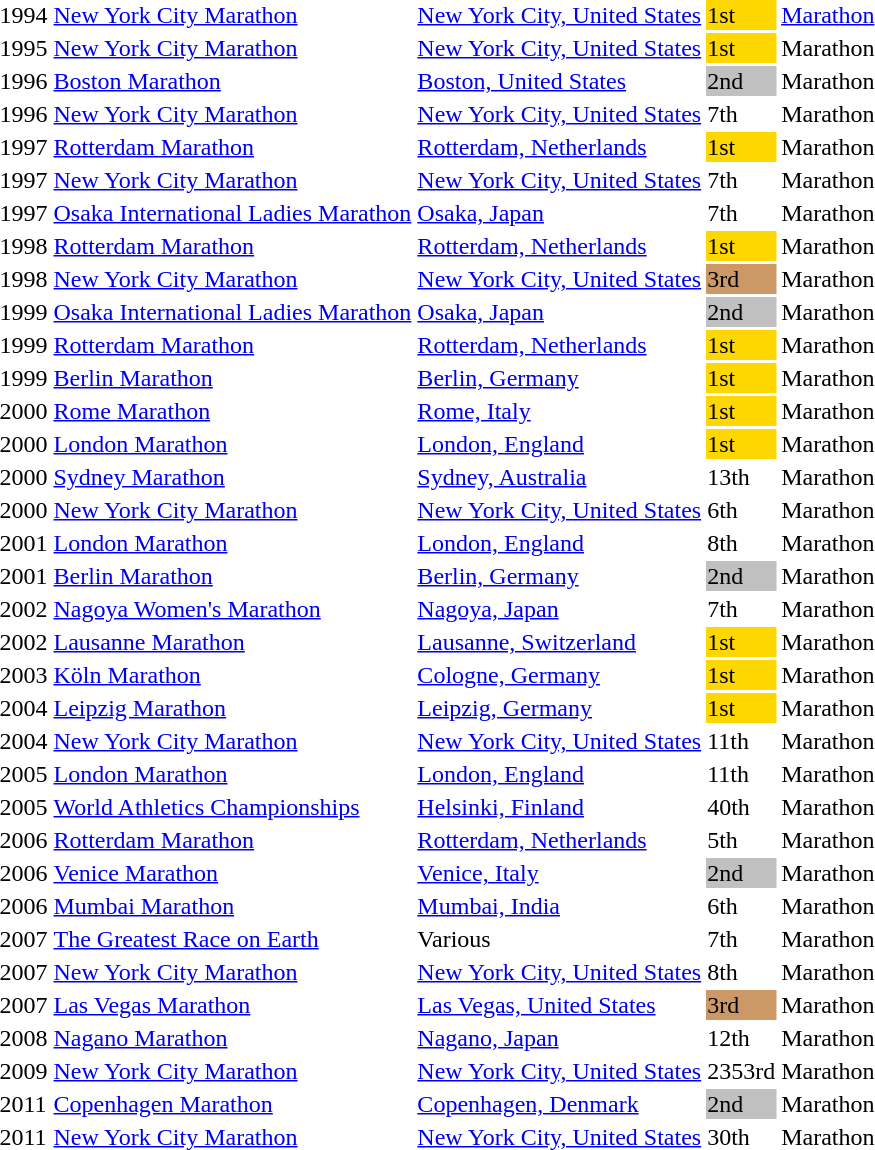<table>
<tr>
<td>1994</td>
<td><a href='#'>New York City Marathon</a></td>
<td><a href='#'>New York City, United States</a></td>
<td style="background:gold;">1st</td>
<td><a href='#'>Marathon</a></td>
</tr>
<tr>
<td>1995</td>
<td><a href='#'>New York City Marathon</a></td>
<td><a href='#'>New York City, United States</a></td>
<td style="background:gold;">1st</td>
<td>Marathon</td>
</tr>
<tr>
<td>1996</td>
<td><a href='#'>Boston Marathon</a></td>
<td><a href='#'>Boston, United States</a></td>
<td style="background:silver;">2nd</td>
<td>Marathon</td>
</tr>
<tr>
<td>1996</td>
<td><a href='#'>New York City Marathon</a></td>
<td><a href='#'>New York City, United States</a></td>
<td>7th</td>
<td>Marathon</td>
</tr>
<tr>
<td>1997</td>
<td><a href='#'>Rotterdam Marathon</a></td>
<td><a href='#'>Rotterdam, Netherlands</a></td>
<td style="background:gold;">1st</td>
<td>Marathon</td>
</tr>
<tr>
<td>1997</td>
<td><a href='#'>New York City Marathon</a></td>
<td><a href='#'>New York City, United States</a></td>
<td>7th</td>
<td>Marathon</td>
</tr>
<tr>
<td>1997</td>
<td><a href='#'>Osaka International Ladies Marathon</a></td>
<td><a href='#'>Osaka, Japan</a></td>
<td>7th</td>
<td>Marathon</td>
</tr>
<tr>
<td>1998</td>
<td><a href='#'>Rotterdam Marathon</a></td>
<td><a href='#'>Rotterdam, Netherlands</a></td>
<td style="background:gold;">1st</td>
<td>Marathon</td>
</tr>
<tr>
<td>1998</td>
<td><a href='#'>New York City Marathon</a></td>
<td><a href='#'>New York City, United States</a></td>
<td style="background:#c96;">3rd</td>
<td>Marathon</td>
</tr>
<tr>
<td>1999</td>
<td><a href='#'>Osaka International Ladies Marathon</a></td>
<td><a href='#'>Osaka, Japan</a></td>
<td style="background:silver;">2nd</td>
<td>Marathon</td>
</tr>
<tr>
<td>1999</td>
<td><a href='#'>Rotterdam Marathon</a></td>
<td><a href='#'>Rotterdam, Netherlands</a></td>
<td style="background:gold;">1st</td>
<td>Marathon</td>
</tr>
<tr>
<td>1999</td>
<td><a href='#'>Berlin Marathon</a></td>
<td><a href='#'>Berlin, Germany</a></td>
<td style="background:gold;">1st</td>
<td>Marathon</td>
</tr>
<tr>
<td>2000</td>
<td><a href='#'>Rome Marathon</a></td>
<td><a href='#'>Rome, Italy</a></td>
<td style="background:gold;">1st</td>
<td>Marathon</td>
</tr>
<tr>
<td>2000</td>
<td><a href='#'>London Marathon</a></td>
<td><a href='#'>London, England</a></td>
<td style="background:gold;">1st</td>
<td>Marathon</td>
</tr>
<tr>
<td>2000</td>
<td><a href='#'>Sydney Marathon</a></td>
<td><a href='#'>Sydney, Australia</a></td>
<td>13th</td>
<td>Marathon</td>
</tr>
<tr>
<td>2000</td>
<td><a href='#'>New York City Marathon</a></td>
<td><a href='#'>New York City, United States</a></td>
<td>6th</td>
<td>Marathon</td>
</tr>
<tr>
<td>2001</td>
<td><a href='#'>London Marathon</a></td>
<td><a href='#'>London, England</a></td>
<td>8th</td>
<td>Marathon</td>
</tr>
<tr>
<td>2001</td>
<td><a href='#'>Berlin Marathon</a></td>
<td><a href='#'>Berlin, Germany</a></td>
<td style="background:silver;">2nd</td>
<td>Marathon</td>
</tr>
<tr>
<td>2002</td>
<td><a href='#'>Nagoya Women's Marathon</a></td>
<td><a href='#'>Nagoya, Japan</a></td>
<td>7th</td>
<td>Marathon</td>
</tr>
<tr>
<td>2002</td>
<td><a href='#'>Lausanne Marathon</a></td>
<td><a href='#'>Lausanne, Switzerland</a></td>
<td style="background:gold;">1st</td>
<td>Marathon</td>
</tr>
<tr>
<td>2003</td>
<td><a href='#'>Köln Marathon</a></td>
<td><a href='#'>Cologne, Germany</a></td>
<td style="background:gold;">1st</td>
<td>Marathon</td>
</tr>
<tr>
<td>2004</td>
<td><a href='#'>Leipzig Marathon</a></td>
<td><a href='#'>Leipzig, Germany</a></td>
<td style="background:gold;">1st</td>
<td>Marathon</td>
</tr>
<tr>
<td>2004</td>
<td><a href='#'>New York City Marathon</a></td>
<td><a href='#'>New York City, United States</a></td>
<td>11th</td>
<td>Marathon</td>
</tr>
<tr>
<td>2005</td>
<td><a href='#'>London Marathon</a></td>
<td><a href='#'>London, England</a></td>
<td>11th</td>
<td>Marathon</td>
</tr>
<tr>
<td>2005</td>
<td><a href='#'>World Athletics Championships</a></td>
<td><a href='#'>Helsinki, Finland</a></td>
<td>40th</td>
<td>Marathon</td>
</tr>
<tr>
<td>2006</td>
<td><a href='#'>Rotterdam Marathon</a></td>
<td><a href='#'>Rotterdam, Netherlands</a></td>
<td>5th </td>
<td>Marathon</td>
</tr>
<tr>
<td>2006</td>
<td><a href='#'>Venice Marathon</a></td>
<td><a href='#'>Venice, Italy</a></td>
<td style="background:silver;">2nd</td>
<td>Marathon</td>
</tr>
<tr>
<td>2006</td>
<td><a href='#'>Mumbai Marathon</a></td>
<td><a href='#'>Mumbai, India</a></td>
<td>6th </td>
<td>Marathon</td>
</tr>
<tr>
<td>2007</td>
<td><a href='#'>The Greatest Race on Earth</a></td>
<td>Various</td>
<td>7th</td>
<td>Marathon</td>
</tr>
<tr>
<td>2007</td>
<td><a href='#'>New York City Marathon</a></td>
<td><a href='#'>New York City, United States</a></td>
<td>8th</td>
<td>Marathon</td>
</tr>
<tr>
<td>2007</td>
<td><a href='#'>Las Vegas Marathon</a></td>
<td><a href='#'>Las Vegas, United States</a></td>
<td style="background:#c96;">3rd</td>
<td>Marathon</td>
</tr>
<tr>
<td>2008</td>
<td><a href='#'>Nagano Marathon</a></td>
<td><a href='#'>Nagano, Japan</a></td>
<td>12th</td>
<td>Marathon</td>
</tr>
<tr>
<td>2009</td>
<td><a href='#'>New York City Marathon</a></td>
<td><a href='#'>New York City, United States</a></td>
<td>2353rd</td>
<td>Marathon</td>
</tr>
<tr>
<td>2011</td>
<td><a href='#'>Copenhagen Marathon</a></td>
<td><a href='#'>Copenhagen, Denmark</a></td>
<td style="background:silver;">2nd</td>
<td>Marathon</td>
</tr>
<tr>
<td>2011</td>
<td><a href='#'>New York City Marathon</a></td>
<td><a href='#'>New York City, United States</a></td>
<td>30th</td>
<td>Marathon</td>
</tr>
</table>
